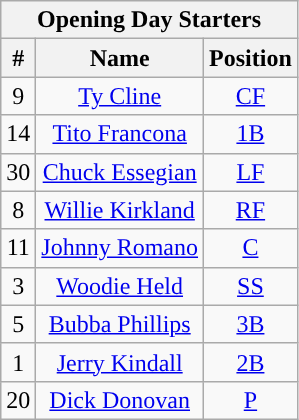<table class="wikitable" style="text-align:center">
<tr>
<th colspan="3">Opening Day Starters</th>
</tr>
<tr>
<th>#</th>
<th>Name</th>
<th>Position</th>
</tr>
<tr>
<td>9</td>
<td><a href='#'>Ty Cline</a></td>
<td><a href='#'>CF</a></td>
</tr>
<tr>
<td>14</td>
<td><a href='#'>Tito Francona</a></td>
<td><a href='#'>1B</a></td>
</tr>
<tr>
<td>30</td>
<td><a href='#'>Chuck Essegian</a></td>
<td><a href='#'>LF</a></td>
</tr>
<tr>
<td>8</td>
<td><a href='#'>Willie Kirkland</a></td>
<td><a href='#'>RF</a></td>
</tr>
<tr>
<td>11</td>
<td><a href='#'>Johnny Romano</a></td>
<td><a href='#'>C</a></td>
</tr>
<tr>
<td>3</td>
<td><a href='#'>Woodie Held</a></td>
<td><a href='#'>SS</a></td>
</tr>
<tr>
<td>5</td>
<td><a href='#'>Bubba Phillips</a></td>
<td><a href='#'>3B</a></td>
</tr>
<tr>
<td>1</td>
<td><a href='#'>Jerry Kindall</a></td>
<td><a href='#'>2B</a></td>
</tr>
<tr>
<td>20</td>
<td><a href='#'>Dick Donovan</a></td>
<td><a href='#'>P</a></td>
</tr>
</table>
